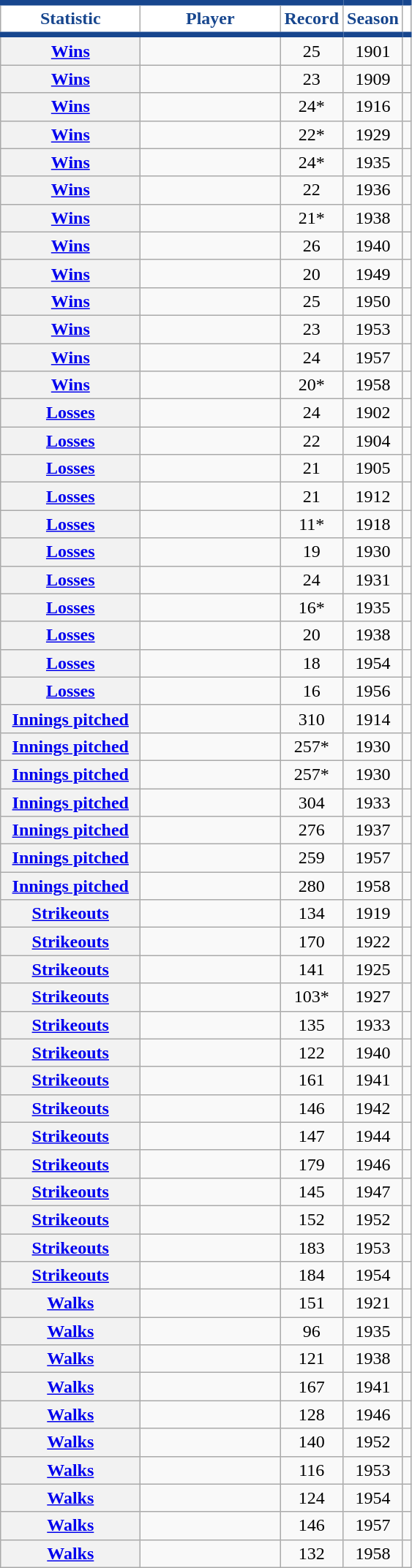<table class="wikitable sortable plainrowheaders" style="text-align: center;">
<tr>
<th scope="col" width="120px" style="background-color:#ffffff; border-top:#17468E 5px solid; border-bottom:#17468E 5px solid; color:#17468E">Statistic</th>
<th scope="col" width="120px" style="background-color:#ffffff; border-top:#17468E 5px solid; border-bottom:#17468E 5px solid; color:#17468E">Player</th>
<th scope="col" class="unsortable" style="background-color:#ffffff; border-top:#17468E 5px solid; border-bottom:#17468E 5px solid; color:#17468E">Record</th>
<th scope="col"  style="background-color:#ffffff; border-top:#17468E 5px solid; border-bottom:#17468E 5px solid; color:#17468E">Season</th>
<th scope="col" class="unsortable" style="background-color:#ffffff; border-top:#17468E 5px solid; border-bottom:#17468E 5px solid; color:#17468E"></th>
</tr>
<tr>
<th scope="row" style="text-align:center"><a href='#'>Wins</a></th>
<td></td>
<td>25</td>
<td>1901</td>
<td></td>
</tr>
<tr>
<th scope="row" style="text-align:center"><a href='#'>Wins</a></th>
<td></td>
<td>23</td>
<td>1909</td>
<td></td>
</tr>
<tr>
<th scope="row" style="text-align:center"><a href='#'>Wins</a></th>
<td></td>
<td>24*</td>
<td>1916</td>
<td></td>
</tr>
<tr>
<th scope="row" style="text-align:center"><a href='#'>Wins</a></th>
<td></td>
<td>22*</td>
<td>1929</td>
<td></td>
</tr>
<tr>
<th scope="row" style="text-align:center"><a href='#'>Wins</a></th>
<td></td>
<td>24*</td>
<td>1935</td>
<td></td>
</tr>
<tr>
<th scope="row" style="text-align:center"><a href='#'>Wins</a></th>
<td></td>
<td>22</td>
<td>1936</td>
<td></td>
</tr>
<tr>
<th scope="row" style="text-align:center"><a href='#'>Wins</a></th>
<td></td>
<td>21*</td>
<td>1938</td>
<td></td>
</tr>
<tr>
<th scope="row" style="text-align:center"><a href='#'>Wins</a></th>
<td></td>
<td>26</td>
<td>1940</td>
<td></td>
</tr>
<tr>
<th scope="row" style="text-align:center"><a href='#'>Wins</a></th>
<td></td>
<td>20</td>
<td>1949</td>
<td></td>
</tr>
<tr>
<th scope="row" style="text-align:center"><a href='#'>Wins</a></th>
<td></td>
<td>25</td>
<td>1950</td>
<td></td>
</tr>
<tr>
<th scope="row" style="text-align:center"><a href='#'>Wins</a></th>
<td></td>
<td>23</td>
<td>1953</td>
<td></td>
</tr>
<tr>
<th scope="row" style="text-align:center"><a href='#'>Wins</a></th>
<td></td>
<td>24</td>
<td>1957</td>
<td></td>
</tr>
<tr>
<th scope="row" style="text-align:center"><a href='#'>Wins</a></th>
<td></td>
<td>20*</td>
<td>1958</td>
<td></td>
</tr>
<tr>
<th scope="row" style="text-align:center"><a href='#'>Losses</a></th>
<td></td>
<td>24</td>
<td>1902</td>
<td></td>
</tr>
<tr>
<th scope="row" style="text-align:center"><a href='#'>Losses</a></th>
<td></td>
<td>22</td>
<td>1904</td>
<td></td>
</tr>
<tr>
<th scope="row" style="text-align:center"><a href='#'>Losses</a></th>
<td></td>
<td>21</td>
<td>1905</td>
<td></td>
</tr>
<tr>
<th scope="row" style="text-align:center"><a href='#'>Losses</a></th>
<td></td>
<td>21</td>
<td>1912</td>
<td></td>
</tr>
<tr>
<th scope="row" style="text-align:center"><a href='#'>Losses</a></th>
<td></td>
<td>11*</td>
<td>1918</td>
<td></td>
</tr>
<tr>
<th scope="row" style="text-align:center"><a href='#'>Losses</a></th>
<td></td>
<td>19</td>
<td>1930</td>
<td></td>
</tr>
<tr>
<th scope="row" style="text-align:center"><a href='#'>Losses</a></th>
<td></td>
<td>24</td>
<td>1931</td>
<td></td>
</tr>
<tr>
<th scope="row" style="text-align:center"><a href='#'>Losses</a></th>
<td></td>
<td>16*</td>
<td>1935</td>
<td></td>
</tr>
<tr>
<th scope="row" style="text-align:center"><a href='#'>Losses</a></th>
<td></td>
<td>20</td>
<td>1938</td>
<td></td>
</tr>
<tr>
<th scope="row" style="text-align:center"><a href='#'>Losses</a></th>
<td></td>
<td>18</td>
<td>1954</td>
<td></td>
</tr>
<tr>
<th scope="row" style="text-align:center"><a href='#'>Losses</a></th>
<td></td>
<td>16</td>
<td>1956</td>
<td></td>
</tr>
<tr>
<th scope="row" style="text-align:center"><a href='#'>Innings pitched</a></th>
<td></td>
<td>310</td>
<td>1914</td>
<td></td>
</tr>
<tr>
<th scope="row" style="text-align:center"><a href='#'>Innings pitched</a></th>
<td></td>
<td>257*</td>
<td>1930</td>
<td></td>
</tr>
<tr>
<th scope="row" style="text-align:center"><a href='#'>Innings pitched</a></th>
<td></td>
<td>257*</td>
<td>1930</td>
<td></td>
</tr>
<tr>
<th scope="row" style="text-align:center"><a href='#'>Innings pitched</a></th>
<td></td>
<td>304</td>
<td>1933</td>
<td></td>
</tr>
<tr>
<th scope="row" style="text-align:center"><a href='#'>Innings pitched</a></th>
<td></td>
<td>276</td>
<td>1937</td>
<td></td>
</tr>
<tr>
<th scope="row" style="text-align:center"><a href='#'>Innings pitched</a></th>
<td></td>
<td>259</td>
<td>1957</td>
<td></td>
</tr>
<tr>
<th scope="row" style="text-align:center"><a href='#'>Innings pitched</a></th>
<td></td>
<td>280</td>
<td>1958</td>
<td></td>
</tr>
<tr>
<th scope="row" style="text-align:center"><a href='#'>Strikeouts</a></th>
<td></td>
<td>134</td>
<td>1919</td>
<td></td>
</tr>
<tr>
<th scope="row" style="text-align:center"><a href='#'>Strikeouts</a></th>
<td></td>
<td>170</td>
<td>1922</td>
<td></td>
</tr>
<tr>
<th scope="row" style="text-align:center"><a href='#'>Strikeouts</a></th>
<td></td>
<td>141</td>
<td>1925</td>
<td></td>
</tr>
<tr>
<th scope="row" style="text-align:center"><a href='#'>Strikeouts</a></th>
<td></td>
<td>103*</td>
<td>1927</td>
<td></td>
</tr>
<tr>
<th scope="row" style="text-align:center"><a href='#'>Strikeouts</a></th>
<td></td>
<td>135</td>
<td>1933</td>
<td></td>
</tr>
<tr>
<th scope="row" style="text-align:center"><a href='#'>Strikeouts</a></th>
<td></td>
<td>122</td>
<td>1940</td>
<td></td>
</tr>
<tr>
<th scope="row" style="text-align:center"><a href='#'>Strikeouts</a></th>
<td></td>
<td>161</td>
<td>1941</td>
<td></td>
</tr>
<tr>
<th scope="row" style="text-align:center"><a href='#'>Strikeouts</a></th>
<td></td>
<td>146</td>
<td>1942</td>
<td></td>
</tr>
<tr>
<th scope="row" style="text-align:center"><a href='#'>Strikeouts</a></th>
<td></td>
<td>147</td>
<td>1944</td>
<td></td>
</tr>
<tr>
<th scope="row" style="text-align:center"><a href='#'>Strikeouts</a></th>
<td></td>
<td>179</td>
<td>1946</td>
<td></td>
</tr>
<tr>
<th scope="row" style="text-align:center"><a href='#'>Strikeouts</a></th>
<td></td>
<td>145</td>
<td>1947</td>
<td></td>
</tr>
<tr>
<th scope="row" style="text-align:center"><a href='#'>Strikeouts</a></th>
<td></td>
<td>152</td>
<td>1952</td>
<td></td>
</tr>
<tr>
<th scope="row" style="text-align:center"><a href='#'>Strikeouts</a></th>
<td></td>
<td>183</td>
<td>1953</td>
<td></td>
</tr>
<tr>
<th scope="row" style="text-align:center"><a href='#'>Strikeouts</a></th>
<td></td>
<td>184</td>
<td>1954</td>
<td></td>
</tr>
<tr>
<th scope="row" style="text-align:center"><a href='#'>Walks</a></th>
<td></td>
<td>151</td>
<td>1921</td>
<td></td>
</tr>
<tr>
<th scope="row" style="text-align:center"><a href='#'>Walks</a></th>
<td></td>
<td>96</td>
<td>1935</td>
<td></td>
</tr>
<tr>
<th scope="row" style="text-align:center"><a href='#'>Walks</a></th>
<td></td>
<td>121</td>
<td>1938</td>
<td></td>
</tr>
<tr>
<th scope="row" style="text-align:center"><a href='#'>Walks</a></th>
<td></td>
<td>167</td>
<td>1941</td>
<td></td>
</tr>
<tr>
<th scope="row" style="text-align:center"><a href='#'>Walks</a></th>
<td></td>
<td>128</td>
<td>1946</td>
<td></td>
</tr>
<tr>
<th scope="row" style="text-align:center"><a href='#'>Walks</a></th>
<td></td>
<td>140</td>
<td>1952</td>
<td></td>
</tr>
<tr>
<th scope="row" style="text-align:center"><a href='#'>Walks</a></th>
<td></td>
<td>116</td>
<td>1953</td>
<td></td>
</tr>
<tr>
<th scope="row" style="text-align:center"><a href='#'>Walks</a></th>
<td></td>
<td>124</td>
<td>1954</td>
<td></td>
</tr>
<tr>
<th scope="row" style="text-align:center"><a href='#'>Walks</a></th>
<td></td>
<td>146</td>
<td>1957</td>
<td></td>
</tr>
<tr>
<th scope="row" style="text-align:center"><a href='#'>Walks</a></th>
<td></td>
<td>132</td>
<td>1958</td>
<td></td>
</tr>
</table>
